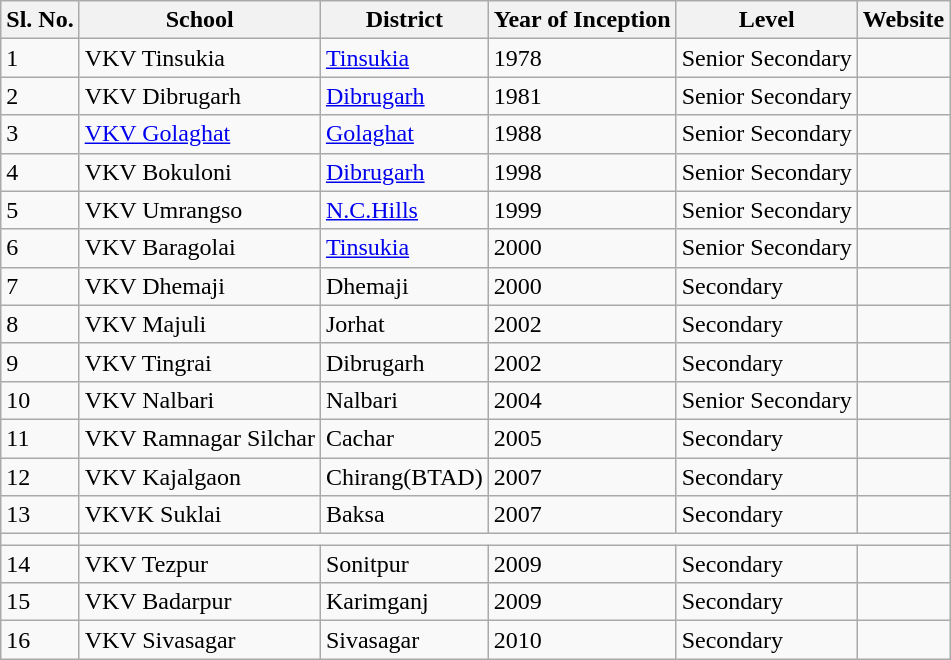<table class="wikitable sortable">
<tr>
<th>Sl. No.</th>
<th>School</th>
<th>District</th>
<th>Year of Inception</th>
<th>Level</th>
<th>Website</th>
</tr>
<tr>
<td>1</td>
<td>VKV Tinsukia</td>
<td><a href='#'>Tinsukia</a></td>
<td>1978</td>
<td>Senior Secondary</td>
<td></td>
</tr>
<tr>
<td>2</td>
<td>VKV Dibrugarh</td>
<td><a href='#'>Dibrugarh</a></td>
<td>1981</td>
<td>Senior Secondary</td>
<td></td>
</tr>
<tr>
<td>3</td>
<td><a href='#'>VKV Golaghat</a></td>
<td><a href='#'>Golaghat</a></td>
<td>1988</td>
<td>Senior Secondary</td>
<td></td>
</tr>
<tr>
<td>4</td>
<td>VKV Bokuloni</td>
<td><a href='#'>Dibrugarh</a></td>
<td>1998</td>
<td>Senior Secondary</td>
<td></td>
</tr>
<tr>
<td>5</td>
<td>VKV Umrangso</td>
<td><a href='#'>N.C.Hills</a></td>
<td>1999</td>
<td>Senior Secondary</td>
<td></td>
</tr>
<tr>
<td>6</td>
<td>VKV Baragolai</td>
<td><a href='#'>Tinsukia</a></td>
<td>2000</td>
<td>Senior Secondary</td>
<td></td>
</tr>
<tr>
<td>7</td>
<td>VKV Dhemaji</td>
<td>Dhemaji</td>
<td>2000</td>
<td>Secondary</td>
<td></td>
</tr>
<tr>
<td>8</td>
<td>VKV Majuli</td>
<td>Jorhat</td>
<td>2002</td>
<td>Secondary</td>
<td></td>
</tr>
<tr>
<td>9</td>
<td>VKV Tingrai</td>
<td>Dibrugarh</td>
<td>2002</td>
<td>Secondary</td>
<td></td>
</tr>
<tr>
<td>10</td>
<td>VKV Nalbari</td>
<td>Nalbari</td>
<td>2004</td>
<td>Senior Secondary</td>
<td></td>
</tr>
<tr>
<td>11</td>
<td>VKV Ramnagar Silchar</td>
<td>Cachar</td>
<td>2005</td>
<td>Secondary</td>
<td></td>
</tr>
<tr>
<td>12</td>
<td>VKV Kajalgaon</td>
<td>Chirang(BTAD)</td>
<td>2007</td>
<td>Secondary</td>
<td></td>
</tr>
<tr>
<td>13</td>
<td>VKVK Suklai</td>
<td>Baksa</td>
<td>2007</td>
<td>Secondary</td>
<td></td>
</tr>
<tr>
<td></td>
</tr>
<tr>
<td>14</td>
<td>VKV Tezpur</td>
<td>Sonitpur</td>
<td>2009</td>
<td>Secondary</td>
<td></td>
</tr>
<tr>
<td>15</td>
<td>VKV Badarpur</td>
<td>Karimganj</td>
<td>2009</td>
<td>Secondary</td>
<td></td>
</tr>
<tr>
<td>16</td>
<td>VKV Sivasagar</td>
<td>Sivasagar</td>
<td>2010</td>
<td>Secondary</td>
<td></td>
</tr>
</table>
